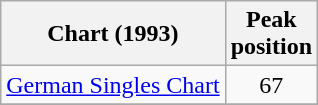<table class="wikitable">
<tr>
<th align="center">Chart (1993)</th>
<th align="center">Peak<br>position</th>
</tr>
<tr>
<td align="left"><a href='#'>German Singles Chart</a></td>
<td align="center">67</td>
</tr>
<tr>
</tr>
</table>
